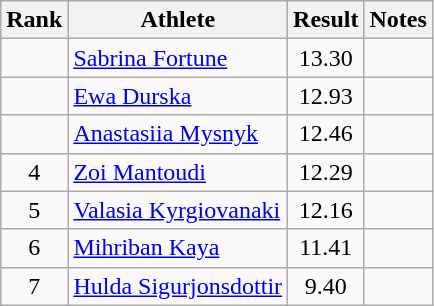<table class="wikitable sortable" style="text-align:center">
<tr>
<th>Rank</th>
<th>Athlete</th>
<th>Result</th>
<th>Notes</th>
</tr>
<tr>
<td></td>
<td style="text-align:left"><a href='#'>Sabrina Fortune</a><br></td>
<td>13.30</td>
<td></td>
</tr>
<tr>
<td></td>
<td style="text-align:left"><a href='#'>Ewa Durska</a><br></td>
<td>12.93</td>
<td></td>
</tr>
<tr>
<td></td>
<td style="text-align:left"><a href='#'>Anastasiia Mysnyk</a><br></td>
<td>12.46</td>
<td></td>
</tr>
<tr>
<td>4</td>
<td style="text-align:left"><a href='#'>Zoi Mantoudi</a><br></td>
<td>12.29</td>
<td></td>
</tr>
<tr>
<td>5</td>
<td style="text-align:left"><a href='#'>Valasia Kyrgiovanaki</a><br></td>
<td>12.16</td>
<td></td>
</tr>
<tr>
<td>6</td>
<td style="text-align:left"><a href='#'>Mihriban Kaya</a><br></td>
<td>11.41</td>
<td></td>
</tr>
<tr>
<td>7</td>
<td style="text-align:left"><a href='#'>Hulda Sigurjonsdottir</a><br></td>
<td>9.40</td>
<td></td>
</tr>
</table>
